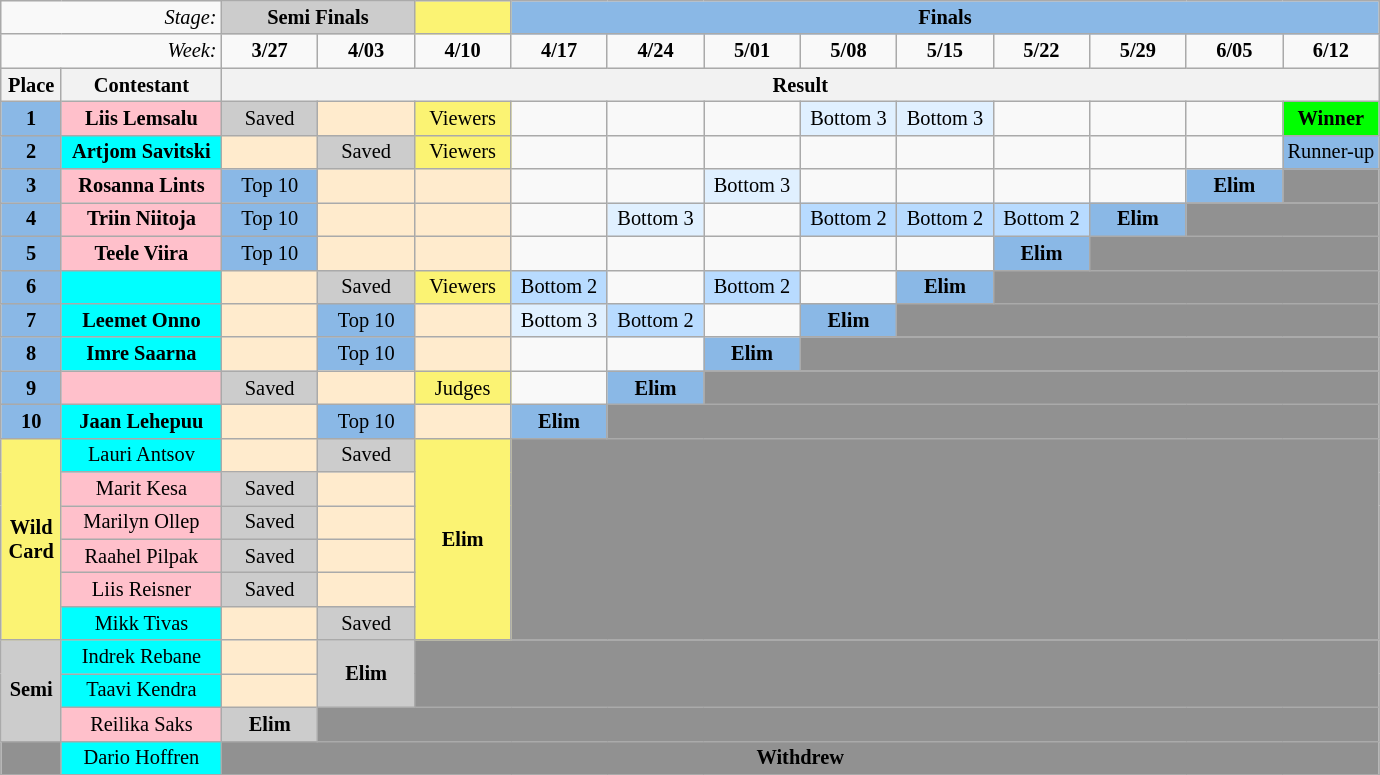<table class="wikitable" style="margin:1em auto; text-align:center; font-size:85%">
<tr>
<td colspan="2" align="right"><em>Stage:</em></td>
<td colspan="2" bgcolor="CCCCCC"><strong>Semi Finals</strong></td>
<td bgcolor="#FBF373" align="center"></td>
<td colspan="9" bgcolor="8AB8E6"><strong>Finals</strong></td>
</tr>
<tr>
<td colspan="2" align="right"><em>Week:</em></td>
<td align="center" width=7%><strong>3/27</strong></td>
<td align="center" width=7%><strong>4/03</strong></td>
<td align="center" width=7%><strong>4/10</strong></td>
<td align="center" width=7%><strong>4/17</strong></td>
<td align="center" width=7%><strong>4/24</strong></td>
<td align="center" width=7%><strong>5/01</strong></td>
<td align="center" width=7%><strong>5/08</strong></td>
<td align="center" width=7%><strong>5/15</strong></td>
<td align="center" width=7%><strong>5/22</strong></td>
<td align="center" width=7%><strong>5/29</strong></td>
<td align="center" width=7%><strong>6/05</strong></td>
<td align="center" width=7%><strong>6/12</strong></td>
</tr>
<tr>
<th>Place</th>
<th>Contestant</th>
<th colspan="12">Result</th>
</tr>
<tr>
<td bgcolor="8AB8E6"><strong>1</strong></td>
<td bgcolor="pink"><strong>Liis Lemsalu</strong></td>
<td bgcolor="#CCCCCC">Saved</td>
<td style="background:#ffebcd;"></td>
<td bgcolor="FBF373">Viewers</td>
<td></td>
<td></td>
<td></td>
<td bgcolor="E0F0FF">Bottom 3</td>
<td bgcolor="E0F0FF">Bottom 3</td>
<td></td>
<td></td>
<td></td>
<td bgcolor="lime"><strong>Winner</strong></td>
</tr>
<tr>
<td bgcolor="8AB8E6"><strong>2</strong></td>
<td bgcolor="cyan"><strong>Artjom Savitski</strong></td>
<td style="background:#ffebcd;"></td>
<td bgcolor="#CCCCCC">Saved</td>
<td bgcolor="FBF373">Viewers</td>
<td></td>
<td></td>
<td></td>
<td></td>
<td></td>
<td></td>
<td></td>
<td></td>
<td bgcolor="8AB8E6">Runner-up</td>
</tr>
<tr>
<td bgcolor="8AB8E6"><strong>3</strong></td>
<td bgcolor="pink"><strong>Rosanna Lints</strong></td>
<td bgcolor="8AB8E6">Top 10</td>
<td style="background:#ffebcd;"></td>
<td style="background:#ffebcd;"></td>
<td></td>
<td></td>
<td bgcolor="E0F0FF">Bottom 3</td>
<td></td>
<td></td>
<td></td>
<td></td>
<td bgcolor="8AB8E6"><strong>Elim</strong></td>
<td bgcolor="919191"></td>
</tr>
<tr>
<td bgcolor="8AB8E6"><strong>4</strong></td>
<td bgcolor="pink"><strong>Triin Niitoja</strong></td>
<td bgcolor="8AB8E6">Top 10</td>
<td style="background:#ffebcd;"></td>
<td style="background:#ffebcd;"></td>
<td></td>
<td bgcolor="E0F0FF">Bottom 3</td>
<td></td>
<td bgcolor="B8DBFF">Bottom 2</td>
<td bgcolor="B8DBFF">Bottom 2</td>
<td bgcolor="B8DBFF">Bottom 2</td>
<td bgcolor="8AB8E6"><strong>Elim</strong></td>
<td bgcolor="919191" colspan=2></td>
</tr>
<tr>
<td bgcolor="8AB8E6"><strong>5</strong></td>
<td bgcolor="pink"><strong>Teele Viira</strong></td>
<td bgcolor="8AB8E6">Top 10</td>
<td style="background:#ffebcd;"></td>
<td style="background:#ffebcd;"></td>
<td></td>
<td></td>
<td></td>
<td></td>
<td></td>
<td bgcolor="8AB8E6"><strong>Elim</strong></td>
<td bgcolor="919191" colspan=3></td>
</tr>
<tr>
<td bgcolor="8AB8E6"><strong>6</strong></td>
<td bgcolor="cyan"><strong></strong></td>
<td style="background:#ffebcd;"></td>
<td bgcolor="#CCCCCC">Saved</td>
<td bgcolor="FBF373">Viewers</td>
<td bgcolor="B8DBFF">Bottom 2</td>
<td></td>
<td bgcolor="B8DBFF">Bottom 2</td>
<td></td>
<td bgcolor="8AB8E6"><strong>Elim</strong></td>
<td bgcolor="919191" colspan=4></td>
</tr>
<tr>
<td bgcolor="8AB8E6"><strong>7</strong></td>
<td bgcolor="cyan"><strong>Leemet Onno</strong></td>
<td style="background:#ffebcd;"></td>
<td bgcolor="8AB8E6">Top 10</td>
<td style="background:#ffebcd;"></td>
<td bgcolor="E0F0FF">Bottom 3</td>
<td bgcolor="B8DBFF">Bottom 2</td>
<td></td>
<td bgcolor="8AB8E6"><strong>Elim</strong></td>
<td bgcolor="919191" colspan=5></td>
</tr>
<tr>
<td bgcolor="8AB8E6"><strong>8</strong></td>
<td bgcolor="cyan"><strong>Imre Saarna</strong></td>
<td style="background:#ffebcd;"></td>
<td bgcolor="8AB8E6">Top 10</td>
<td style="background:#ffebcd;"></td>
<td></td>
<td></td>
<td bgcolor="8AB8E6"><strong>Elim</strong></td>
<td bgcolor="919191" colspan=6></td>
</tr>
<tr>
<td bgcolor="8AB8E6"><strong>9</strong></td>
<td bgcolor="pink"><strong></strong></td>
<td bgcolor="#CCCCCC">Saved</td>
<td style="background:#ffebcd;"></td>
<td bgcolor="FBF373">Judges</td>
<td></td>
<td bgcolor="8AB8E6"><strong>Elim</strong></td>
<td bgcolor="919191" colspan=7></td>
</tr>
<tr>
<td bgcolor="8AB8E6"><strong>10</strong></td>
<td bgcolor="cyan"><strong>Jaan Lehepuu</strong></td>
<td style="background:#ffebcd;"></td>
<td bgcolor="8AB8E6">Top 10</td>
<td style="background:#ffebcd;"></td>
<td bgcolor="8AB8E6"><strong>Elim</strong></td>
<td bgcolor="919191" colspan=8></td>
</tr>
<tr>
<td style="background:#fbf373; text-align:center;" rowspan="6"><strong>Wild<br>Card</strong></td>
<td bgcolor="cyan">Lauri Antsov</td>
<td style="background:#ffebcd;"></td>
<td bgcolor="#CCCCCC">Saved</td>
<td style="background:#fbf373; text-align:center;" rowspan="6"><strong>Elim</strong></td>
<td bgcolor="919191" colspan=9 rowspan="6"></td>
</tr>
<tr>
<td bgcolor="pink">Marit Kesa</td>
<td bgcolor="#CCCCCC">Saved</td>
<td style="background:#ffebcd;"></td>
</tr>
<tr>
<td bgcolor="pink">Marilyn Ollep</td>
<td bgcolor="#CCCCCC">Saved</td>
<td style="background:#ffebcd;"></td>
</tr>
<tr>
<td bgcolor="pink">Raahel Pilpak</td>
<td bgcolor="#CCCCCC">Saved</td>
<td style="background:#ffebcd;"></td>
</tr>
<tr>
<td bgcolor="pink">Liis Reisner</td>
<td bgcolor="#CCCCCC">Saved</td>
<td style="background:#ffebcd;"></td>
</tr>
<tr>
<td bgcolor="cyan">Mikk Tivas</td>
<td style="background:#ffebcd;"></td>
<td bgcolor="#CCCCCC">Saved</td>
</tr>
<tr>
<td bgcolor="CCCCCC" rowspan="3"><strong>Semi</strong></td>
<td bgcolor="cyan">Indrek Rebane</td>
<td style="background:#ffebcd;"></td>
<td bgcolor="#CCCCCC" rowspan="2"><strong>Elim</strong></td>
<td bgcolor="919191" colspan=10 rowspan="2"></td>
</tr>
<tr>
<td bgcolor="cyan">Taavi Kendra</td>
<td style="background:#ffebcd;"></td>
</tr>
<tr>
<td bgcolor="pink">Reilika Saks</td>
<td bgcolor="#CCCCCC"><strong>Elim</strong></td>
<td bgcolor="919191" colspan=11></td>
</tr>
<tr>
<td bgcolor="#919191" colspan="1"></td>
<td bgcolor="cyan">Dario Hoffren</td>
<td bgcolor="#919191" colspan="12"><span><strong>Withdrew</strong></span></td>
</tr>
</table>
